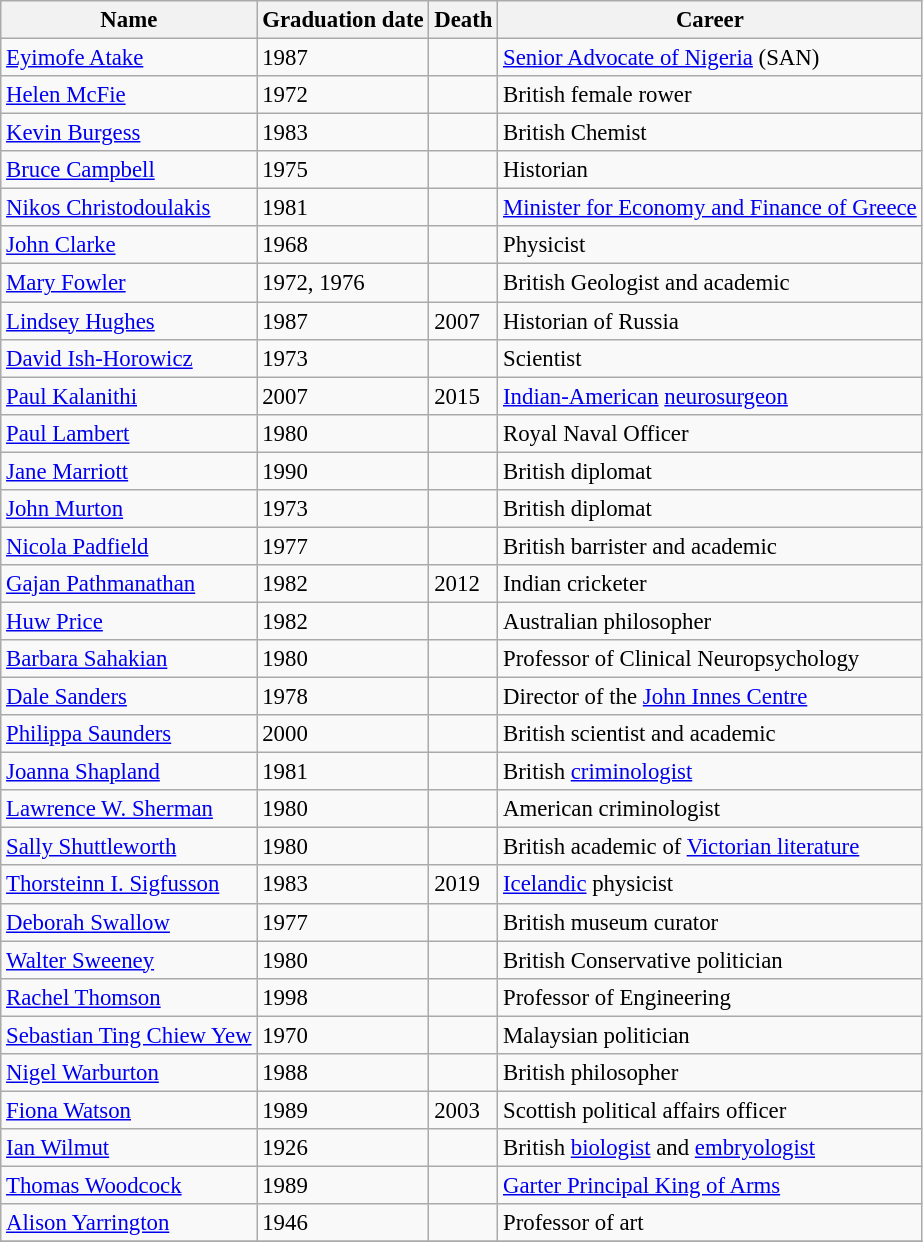<table class="wikitable sortable" style="font-size:95%;">
<tr>
<th>Name</th>
<th>Graduation date</th>
<th>Death</th>
<th>Career</th>
</tr>
<tr>
<td><a href='#'>Eyimofe Atake</a></td>
<td>1987</td>
<td></td>
<td><a href='#'>Senior Advocate of Nigeria</a> (SAN)</td>
</tr>
<tr>
<td><a href='#'>Helen McFie</a></td>
<td>1972</td>
<td></td>
<td>British female rower</td>
</tr>
<tr>
<td><a href='#'>Kevin Burgess</a></td>
<td>1983</td>
<td></td>
<td>British Chemist</td>
</tr>
<tr>
<td><a href='#'>Bruce Campbell</a></td>
<td>1975</td>
<td></td>
<td>Historian</td>
</tr>
<tr>
<td><a href='#'>Nikos Christodoulakis</a></td>
<td>1981</td>
<td></td>
<td><a href='#'>Minister for Economy and Finance of Greece</a></td>
</tr>
<tr>
<td><a href='#'>John Clarke</a></td>
<td>1968</td>
<td></td>
<td>Physicist</td>
</tr>
<tr>
<td><a href='#'>Mary Fowler</a></td>
<td>1972, 1976</td>
<td></td>
<td>British Geologist and academic</td>
</tr>
<tr>
<td><a href='#'>Lindsey Hughes</a></td>
<td>1987</td>
<td>2007</td>
<td>Historian of Russia</td>
</tr>
<tr>
<td><a href='#'>David Ish-Horowicz</a></td>
<td>1973</td>
<td></td>
<td>Scientist</td>
</tr>
<tr>
<td><a href='#'>Paul Kalanithi</a></td>
<td>2007</td>
<td>2015</td>
<td><a href='#'>Indian-American</a> <a href='#'>neurosurgeon</a></td>
</tr>
<tr>
<td><a href='#'>Paul Lambert</a></td>
<td>1980</td>
<td></td>
<td>Royal Naval Officer</td>
</tr>
<tr>
<td><a href='#'>Jane Marriott</a></td>
<td>1990</td>
<td></td>
<td>British diplomat</td>
</tr>
<tr>
<td><a href='#'>John Murton</a></td>
<td>1973</td>
<td></td>
<td>British diplomat</td>
</tr>
<tr>
<td><a href='#'>Nicola Padfield</a></td>
<td>1977</td>
<td></td>
<td>British barrister and academic</td>
</tr>
<tr>
<td><a href='#'>Gajan Pathmanathan</a></td>
<td>1982</td>
<td>2012</td>
<td>Indian cricketer</td>
</tr>
<tr>
<td><a href='#'>Huw Price</a></td>
<td>1982</td>
<td></td>
<td>Australian philosopher</td>
</tr>
<tr>
<td><a href='#'>Barbara Sahakian</a></td>
<td>1980</td>
<td></td>
<td>Professor of Clinical Neuropsychology</td>
</tr>
<tr>
<td><a href='#'>Dale Sanders</a></td>
<td>1978</td>
<td></td>
<td>Director of the <a href='#'>John Innes Centre</a></td>
</tr>
<tr>
<td><a href='#'>Philippa Saunders</a></td>
<td>2000</td>
<td></td>
<td>British scientist and academic</td>
</tr>
<tr>
<td><a href='#'>Joanna Shapland</a></td>
<td>1981</td>
<td></td>
<td>British <a href='#'>criminologist</a></td>
</tr>
<tr>
<td><a href='#'>Lawrence W. Sherman</a></td>
<td>1980</td>
<td></td>
<td>American criminologist</td>
</tr>
<tr>
<td><a href='#'>Sally Shuttleworth</a></td>
<td>1980</td>
<td></td>
<td>British academic of <a href='#'>Victorian literature</a></td>
</tr>
<tr>
<td><a href='#'>Thorsteinn I. Sigfusson</a></td>
<td>1983</td>
<td>2019</td>
<td><a href='#'>Icelandic</a> physicist</td>
</tr>
<tr>
<td><a href='#'>Deborah Swallow</a></td>
<td>1977</td>
<td></td>
<td>British museum curator</td>
</tr>
<tr>
<td><a href='#'>Walter Sweeney</a></td>
<td>1980</td>
<td></td>
<td>British Conservative politician</td>
</tr>
<tr>
<td><a href='#'>Rachel Thomson</a></td>
<td>1998</td>
<td></td>
<td>Professor of Engineering</td>
</tr>
<tr>
<td><a href='#'>Sebastian Ting Chiew Yew</a></td>
<td>1970</td>
<td></td>
<td>Malaysian politician</td>
</tr>
<tr>
<td><a href='#'>Nigel Warburton</a></td>
<td>1988</td>
<td></td>
<td>British philosopher</td>
</tr>
<tr>
<td><a href='#'>Fiona Watson</a></td>
<td>1989</td>
<td>2003</td>
<td>Scottish political affairs officer</td>
</tr>
<tr>
<td><a href='#'>Ian Wilmut</a></td>
<td>1926</td>
<td></td>
<td>British <a href='#'>biologist</a> and <a href='#'>embryologist</a></td>
</tr>
<tr>
<td><a href='#'>Thomas Woodcock</a></td>
<td>1989</td>
<td></td>
<td><a href='#'>Garter Principal King of Arms</a></td>
</tr>
<tr>
<td><a href='#'>Alison Yarrington</a></td>
<td>1946</td>
<td></td>
<td>Professor of art</td>
</tr>
<tr>
</tr>
</table>
